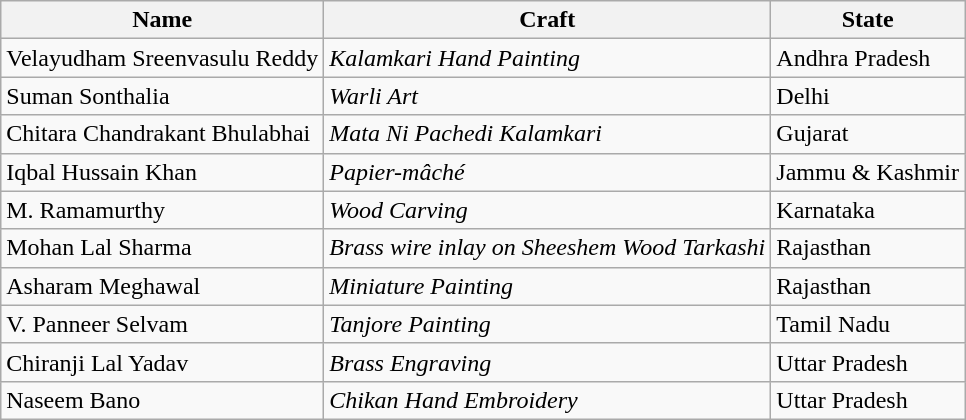<table class="wikitable sortable">
<tr>
<th>Name</th>
<th class="unsortable">Craft</th>
<th>State</th>
</tr>
<tr>
<td>Velayudham Sreenvasulu Reddy</td>
<td><em>Kalamkari Hand Painting</em></td>
<td>Andhra Pradesh</td>
</tr>
<tr>
<td>Suman Sonthalia</td>
<td><em>Warli Art</em></td>
<td>Delhi</td>
</tr>
<tr>
<td>Chitara Chandrakant Bhulabhai</td>
<td><em>Mata Ni Pachedi Kalamkari</em></td>
<td>Gujarat</td>
</tr>
<tr>
<td>Iqbal Hussain Khan</td>
<td><em>Papier-mâché</em></td>
<td>Jammu & Kashmir</td>
</tr>
<tr>
<td>M. Ramamurthy</td>
<td><em>Wood Carving</em></td>
<td>Karnataka</td>
</tr>
<tr>
<td>Mohan Lal Sharma</td>
<td><em>Brass wire inlay on Sheeshem Wood Tarkashi</em></td>
<td>Rajasthan</td>
</tr>
<tr>
<td>Asharam Meghawal</td>
<td><em>Miniature Painting</em></td>
<td>Rajasthan</td>
</tr>
<tr>
<td>V. Panneer Selvam</td>
<td><em>Tanjore Painting</em></td>
<td>Tamil Nadu</td>
</tr>
<tr>
<td>Chiranji Lal Yadav</td>
<td><em>Brass Engraving</em></td>
<td>Uttar Pradesh</td>
</tr>
<tr>
<td>Naseem Bano</td>
<td><em>Chikan Hand Embroidery</em></td>
<td>Uttar Pradesh</td>
</tr>
</table>
